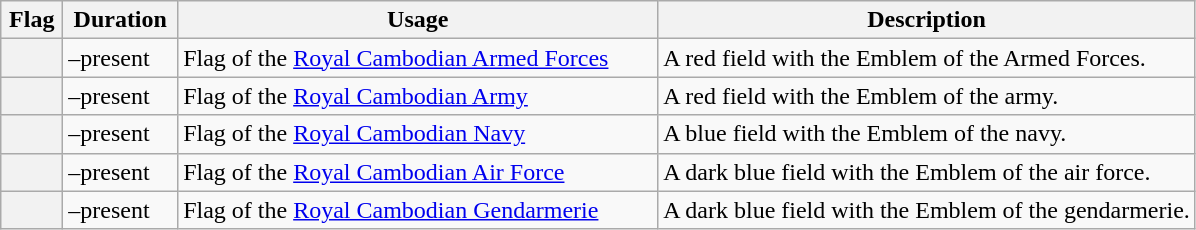<table class="wikitable">
<tr>
<th scope="col">Flag</th>
<th scope="col">Duration</th>
<th scope="col">Usage</th>
<th scope="col" style="width: 45%;">Description</th>
</tr>
<tr>
<th scope="row"></th>
<td>–present</td>
<td>Flag of the <a href='#'>Royal Cambodian Armed Forces</a></td>
<td>A red field with the Emblem of the Armed Forces.</td>
</tr>
<tr>
<th scope="row"></th>
<td>–present</td>
<td>Flag of the <a href='#'>Royal Cambodian Army</a></td>
<td>A red field with the Emblem of the army.</td>
</tr>
<tr>
<th scope="row"></th>
<td>–present</td>
<td>Flag of the <a href='#'>Royal Cambodian Navy</a></td>
<td>A blue field with the Emblem of the navy.</td>
</tr>
<tr>
<th scope="row"></th>
<td>–present</td>
<td>Flag of the <a href='#'>Royal Cambodian Air Force</a></td>
<td>A dark blue field with the Emblem of the air force.</td>
</tr>
<tr>
<th scope="row"></th>
<td>–present</td>
<td>Flag of the <a href='#'>Royal Cambodian Gendarmerie</a></td>
<td>A dark blue field with the Emblem of the gendarmerie.</td>
</tr>
</table>
